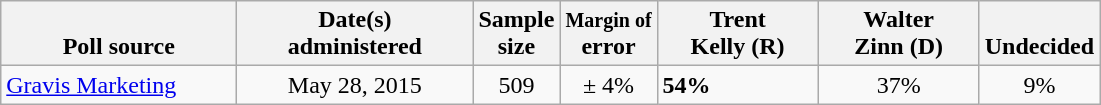<table class="wikitable">
<tr valign= bottom>
<th style="width:150px;">Poll source</th>
<th style="width:150px;">Date(s)<br>administered</th>
<th class=small>Sample<br>size</th>
<th><small>Margin of</small><br>error</th>
<th style="width:100px;">Trent<br>Kelly (R)</th>
<th style="width:100px;">Walter<br>Zinn (D)</th>
<th style="width:40px;">Undecided</th>
</tr>
<tr>
<td><a href='#'>Gravis Marketing</a></td>
<td align=center>May 28, 2015</td>
<td align=center>509</td>
<td align=center>± 4%</td>
<td><strong>54%</strong></td>
<td align=center>37%</td>
<td align=center>9%</td>
</tr>
</table>
